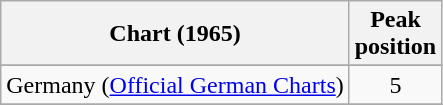<table class="wikitable sortable plainrowheaders" style="text-align:center">
<tr>
<th align="center">Chart (1965)</th>
<th align="center">Peak<br>position</th>
</tr>
<tr>
</tr>
<tr>
</tr>
<tr>
<td align=left>Germany (<a href='#'>Official German Charts</a>)</td>
<td align="center">5</td>
</tr>
<tr>
</tr>
</table>
